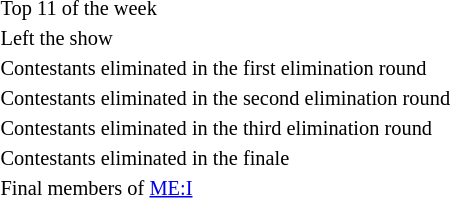<table class="toccolours" style="font-size:85%; white-space:nowrap">
<tr>
<td></td>
<td>Top 11 of the week</td>
</tr>
<tr>
<td></td>
<td>Left the show</td>
</tr>
<tr>
<td></td>
<td>Contestants eliminated in the first elimination round</td>
</tr>
<tr>
<td></td>
<td>Contestants eliminated in the second elimination round</td>
</tr>
<tr>
<td></td>
<td>Contestants eliminated in the third elimination round</td>
</tr>
<tr>
<td></td>
<td>Contestants eliminated in the finale</td>
</tr>
<tr>
<td></td>
<td>Final members of <a href='#'>ME:I</a></td>
</tr>
</table>
